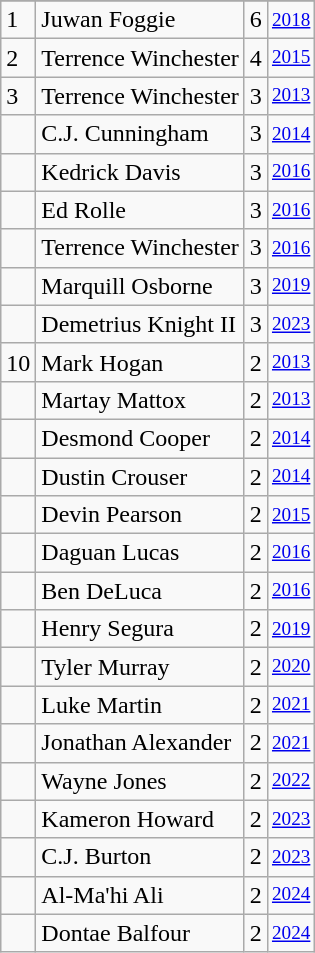<table class="wikitable">
<tr>
</tr>
<tr>
<td>1</td>
<td>Juwan Foggie</td>
<td>6</td>
<td style="font-size:80%;"><a href='#'>2018</a></td>
</tr>
<tr>
<td>2</td>
<td>Terrence Winchester</td>
<td>4</td>
<td style="font-size:80%;"><a href='#'>2015</a></td>
</tr>
<tr>
<td>3</td>
<td>Terrence Winchester</td>
<td>3</td>
<td style="font-size:80%;"><a href='#'>2013</a></td>
</tr>
<tr>
<td></td>
<td>C.J. Cunningham</td>
<td>3</td>
<td style="font-size:80%;"><a href='#'>2014</a></td>
</tr>
<tr>
<td></td>
<td>Kedrick Davis</td>
<td>3</td>
<td style="font-size:80%;"><a href='#'>2016</a></td>
</tr>
<tr>
<td></td>
<td>Ed Rolle</td>
<td>3</td>
<td style="font-size:80%;"><a href='#'>2016</a></td>
</tr>
<tr>
<td></td>
<td>Terrence Winchester</td>
<td>3</td>
<td style="font-size:80%;"><a href='#'>2016</a></td>
</tr>
<tr>
<td></td>
<td>Marquill Osborne</td>
<td>3</td>
<td style="font-size:80%;"><a href='#'>2019</a></td>
</tr>
<tr>
<td></td>
<td>Demetrius Knight II</td>
<td>3</td>
<td style="font-size:80%;"><a href='#'>2023</a></td>
</tr>
<tr>
<td>10</td>
<td>Mark Hogan</td>
<td>2</td>
<td style="font-size:80%;"><a href='#'>2013</a></td>
</tr>
<tr>
<td></td>
<td>Martay Mattox</td>
<td>2</td>
<td style="font-size:80%;"><a href='#'>2013</a></td>
</tr>
<tr>
<td></td>
<td>Desmond Cooper</td>
<td>2</td>
<td style="font-size:80%;"><a href='#'>2014</a></td>
</tr>
<tr>
<td></td>
<td>Dustin Crouser</td>
<td>2</td>
<td style="font-size:80%;"><a href='#'>2014</a></td>
</tr>
<tr>
<td></td>
<td>Devin Pearson</td>
<td>2</td>
<td style="font-size:80%;"><a href='#'>2015</a></td>
</tr>
<tr>
<td></td>
<td>Daguan Lucas</td>
<td>2</td>
<td style="font-size:80%;"><a href='#'>2016</a></td>
</tr>
<tr>
<td></td>
<td>Ben DeLuca</td>
<td>2</td>
<td style="font-size:80%;"><a href='#'>2016</a></td>
</tr>
<tr>
<td></td>
<td>Henry Segura</td>
<td>2</td>
<td style="font-size:80%;"><a href='#'>2019</a></td>
</tr>
<tr>
<td></td>
<td>Tyler Murray</td>
<td>2</td>
<td style="font-size:80%;"><a href='#'>2020</a></td>
</tr>
<tr>
<td></td>
<td>Luke Martin</td>
<td>2</td>
<td style="font-size:80%;"><a href='#'>2021</a></td>
</tr>
<tr>
<td></td>
<td>Jonathan Alexander</td>
<td>2</td>
<td style="font-size:80%;"><a href='#'>2021</a></td>
</tr>
<tr>
<td></td>
<td>Wayne Jones</td>
<td>2</td>
<td style="font-size:80%;"><a href='#'>2022</a></td>
</tr>
<tr>
<td></td>
<td>Kameron Howard</td>
<td>2</td>
<td style="font-size:80%;"><a href='#'>2023</a></td>
</tr>
<tr>
<td></td>
<td>C.J. Burton</td>
<td>2</td>
<td style="font-size:80%;"><a href='#'>2023</a></td>
</tr>
<tr>
<td></td>
<td>Al-Ma'hi Ali</td>
<td>2</td>
<td style="font-size:80%;"><a href='#'>2024</a></td>
</tr>
<tr>
<td></td>
<td>Dontae Balfour</td>
<td>2</td>
<td style="font-size:80%;"><a href='#'>2024</a></td>
</tr>
</table>
